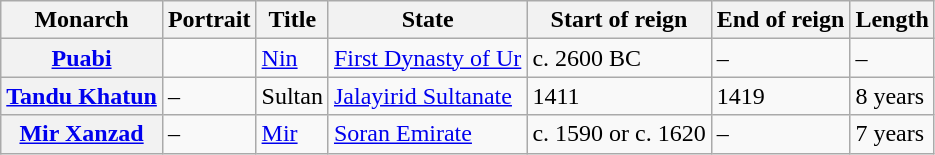<table class="wikitable sortable">
<tr>
<th>Monarch</th>
<th>Portrait</th>
<th>Title</th>
<th>State</th>
<th>Start of reign</th>
<th>End of reign</th>
<th>Length</th>
</tr>
<tr>
<th><a href='#'>Puabi</a></th>
<td></td>
<td><a href='#'>Nin</a></td>
<td><a href='#'>First Dynasty of Ur</a></td>
<td>c. 2600 BC</td>
<td>–</td>
<td>–</td>
</tr>
<tr>
<th><a href='#'>Tandu Khatun</a></th>
<td>–</td>
<td>Sultan</td>
<td><a href='#'>Jalayirid Sultanate</a></td>
<td>1411</td>
<td>1419</td>
<td>8 years</td>
</tr>
<tr>
<th><a href='#'>Mir Xanzad</a></th>
<td>–</td>
<td><a href='#'>Mir</a></td>
<td><a href='#'>Soran Emirate</a></td>
<td>c. 1590 or c. 1620</td>
<td>–</td>
<td>7 years</td>
</tr>
</table>
